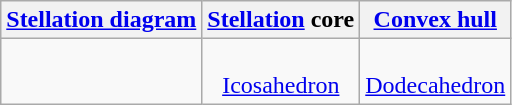<table class=wikitable>
<tr>
<th><a href='#'>Stellation diagram</a></th>
<th><a href='#'>Stellation</a> core</th>
<th><a href='#'>Convex hull</a></th>
</tr>
<tr valign=top align=center>
<td></td>
<td><br><a href='#'>Icosahedron</a></td>
<td><br><a href='#'>Dodecahedron</a></td>
</tr>
</table>
